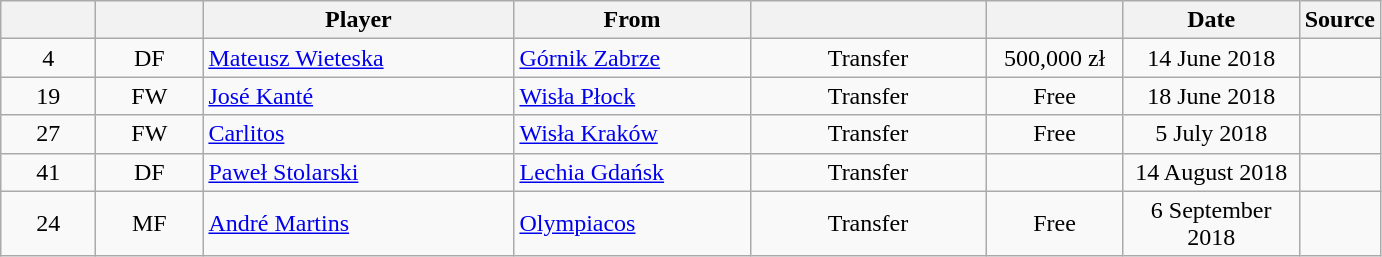<table class="wikitable" style="text-align:center;">
<tr>
<th style="width:56px;"></th>
<th style="width:64px;"></th>
<th style="width:200px;">Player</th>
<th style="width:150px;">From</th>
<th style="width:150px;"></th>
<th style="width:84px;"></th>
<th style="width:110px;"><strong>Date</strong></th>
<th>Source</th>
</tr>
<tr>
<td>4</td>
<td>DF</td>
<td align=left> <a href='#'>Mateusz Wieteska</a></td>
<td style="text-align:left"><a href='#'>Górnik Zabrze</a></td>
<td>Transfer</td>
<td>500,000 zł</td>
<td>14 June 2018</td>
<td></td>
</tr>
<tr>
<td>19</td>
<td>FW</td>
<td align=left> <a href='#'>José Kanté</a></td>
<td style="text-align:left"><a href='#'>Wisła Płock</a></td>
<td>Transfer</td>
<td>Free</td>
<td>18 June 2018</td>
<td></td>
</tr>
<tr>
<td>27</td>
<td>FW</td>
<td align=left> <a href='#'>Carlitos</a></td>
<td style="text-align:left"><a href='#'>Wisła Kraków</a></td>
<td>Transfer</td>
<td>Free</td>
<td>5 July 2018</td>
<td></td>
</tr>
<tr>
<td>41</td>
<td>DF</td>
<td align=left> <a href='#'>Paweł Stolarski</a></td>
<td style="text-align:left"><a href='#'>Lechia Gdańsk</a></td>
<td>Transfer</td>
<td></td>
<td>14 August 2018</td>
<td></td>
</tr>
<tr>
<td>24</td>
<td>MF</td>
<td align=left> <a href='#'>André Martins</a></td>
<td style="text-align:left"><a href='#'>Olympiacos</a></td>
<td>Transfer</td>
<td>Free</td>
<td>6 September 2018</td>
<td></td>
</tr>
</table>
